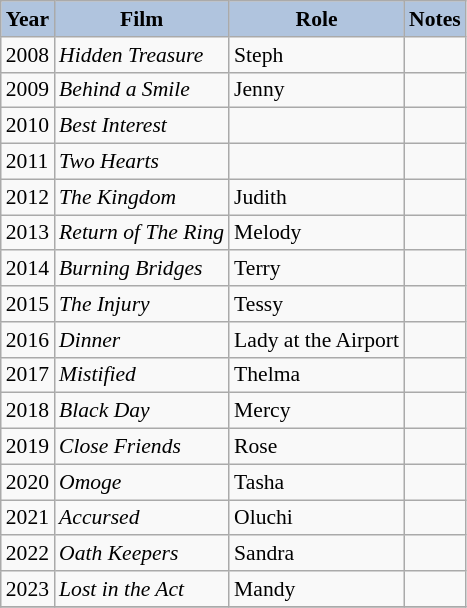<table class="wikitable" style="font-size:90%;">
<tr>
<th style="background:#B0C4DE;">Year</th>
<th style="background:#B0C4DE;">Film</th>
<th style="background:#B0C4DE;">Role</th>
<th style="background:#B0C4DE;">Notes</th>
</tr>
<tr>
<td>2008</td>
<td><em>Hidden Treasure</em></td>
<td>Steph</td>
<td></td>
</tr>
<tr>
<td>2009</td>
<td><em>Behind a Smile</em></td>
<td>Jenny</td>
<td></td>
</tr>
<tr>
<td>2010</td>
<td><em>Best Interest</em></td>
<td></td>
<td></td>
</tr>
<tr>
<td>2011</td>
<td><em>Two Hearts</em></td>
<td></td>
<td></td>
</tr>
<tr>
<td>2012</td>
<td><em>The Kingdom</em></td>
<td>Judith</td>
<td></td>
</tr>
<tr>
<td>2013</td>
<td><em>Return of The Ring</em></td>
<td>Melody</td>
<td></td>
</tr>
<tr>
<td>2014</td>
<td><em>Burning Bridges</em></td>
<td>Terry</td>
<td></td>
</tr>
<tr>
<td>2015</td>
<td><em>The Injury</em></td>
<td>Tessy</td>
<td></td>
</tr>
<tr>
<td>2016</td>
<td><em>Dinner</em></td>
<td>Lady at the Airport</td>
<td></td>
</tr>
<tr>
<td>2017</td>
<td><em>Mistified</em></td>
<td>Thelma</td>
<td></td>
</tr>
<tr>
<td>2018</td>
<td><em>Black Day</em></td>
<td>Mercy</td>
<td></td>
</tr>
<tr>
<td>2019</td>
<td><em>Close Friends</em></td>
<td>Rose</td>
<td></td>
</tr>
<tr>
<td>2020</td>
<td><em>Omoge</em></td>
<td>Tasha</td>
<td></td>
</tr>
<tr>
<td>2021</td>
<td><em>Accursed</em></td>
<td>Oluchi</td>
<td></td>
</tr>
<tr>
<td>2022</td>
<td><em>Oath Keepers</em></td>
<td>Sandra</td>
<td></td>
</tr>
<tr>
<td>2023</td>
<td><em>Lost in the Act</em></td>
<td>Mandy</td>
<td></td>
</tr>
<tr>
</tr>
</table>
